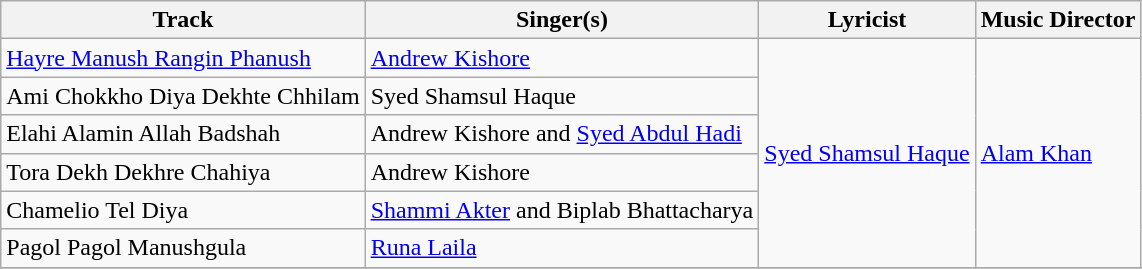<table class="wikitable">
<tr>
<th>Track</th>
<th>Singer(s)</th>
<th>Lyricist</th>
<th>Music Director</th>
</tr>
<tr>
<td><a href='#'>Hayre Manush Rangin Phanush</a></td>
<td><a href='#'>Andrew Kishore</a></td>
<td rowspan=6><a href='#'>Syed Shamsul Haque</a></td>
<td rowspan=6><a href='#'>Alam Khan</a></td>
</tr>
<tr>
<td>Ami Chokkho Diya Dekhte Chhilam</td>
<td>Syed Shamsul Haque</td>
</tr>
<tr>
<td>Elahi Alamin Allah Badshah</td>
<td>Andrew Kishore and <a href='#'>Syed Abdul Hadi</a></td>
</tr>
<tr>
<td>Tora Dekh Dekhre Chahiya</td>
<td>Andrew Kishore</td>
</tr>
<tr>
<td>Chamelio Tel Diya</td>
<td><a href='#'>Shammi Akter</a> and Biplab Bhattacharya</td>
</tr>
<tr>
<td>Pagol Pagol Manushgula</td>
<td><a href='#'>Runa Laila</a></td>
</tr>
<tr>
</tr>
</table>
